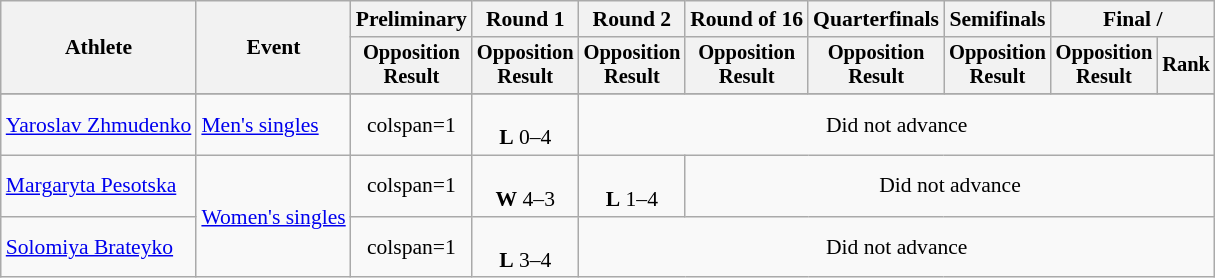<table class=wikitable style=font-size:90%;text-align:center>
<tr>
<th rowspan=2>Athlete</th>
<th rowspan=2>Event</th>
<th>Preliminary</th>
<th>Round 1</th>
<th>Round 2</th>
<th>Round of 16</th>
<th>Quarterfinals</th>
<th>Semifinals</th>
<th colspan=2>Final / </th>
</tr>
<tr style=font-size:95%>
<th>Opposition<br>Result</th>
<th>Opposition<br>Result</th>
<th>Opposition<br>Result</th>
<th>Opposition<br>Result</th>
<th>Opposition<br>Result</th>
<th>Opposition<br>Result</th>
<th>Opposition<br>Result</th>
<th>Rank</th>
</tr>
<tr>
</tr>
<tr align=center>
<td align=left><a href='#'>Yaroslav Zhmudenko</a></td>
<td align=left><a href='#'>Men's singles</a></td>
<td>colspan=1 </td>
<td><br><strong>L</strong> 0–4</td>
<td colspan=6>Did not advance</td>
</tr>
<tr align=center>
<td align=left><a href='#'>Margaryta Pesotska</a></td>
<td align=left rowspan=2><a href='#'>Women's singles</a></td>
<td>colspan=1 </td>
<td><br><strong>W</strong> 4–3</td>
<td> <br> <strong>L</strong> 1–4</td>
<td colspan=5>Did not advance</td>
</tr>
<tr align=center>
<td align=left><a href='#'>Solomiya Brateyko</a></td>
<td>colspan=1 </td>
<td><br><strong>L</strong> 3–4</td>
<td colspan=6>Did not advance</td>
</tr>
</table>
